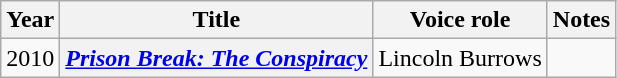<table class="wikitable plainrowheaders sortable">
<tr>
<th scope="col">Year</th>
<th scope="col">Title</th>
<th scope="col">Voice role</th>
<th scope="col" class="unsortable">Notes</th>
</tr>
<tr>
<td>2010</td>
<th scope="row"><em><a href='#'>Prison Break: The Conspiracy</a></em></th>
<td>Lincoln Burrows</td>
<td></td>
</tr>
</table>
